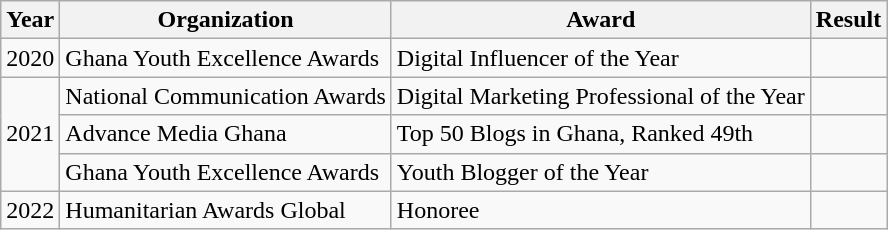<table class="wikitable">
<tr>
<th>Year</th>
<th>Organization</th>
<th>Award</th>
<th>Result</th>
</tr>
<tr>
<td>2020</td>
<td>Ghana Youth Excellence Awards</td>
<td>Digital Influencer of the Year</td>
<td></td>
</tr>
<tr>
<td rowspan="3">2021</td>
<td>National Communication Awards</td>
<td>Digital Marketing Professional of the Year</td>
<td></td>
</tr>
<tr>
<td>Advance Media Ghana</td>
<td>Top 50 Blogs in Ghana, Ranked 49th</td>
<td></td>
</tr>
<tr>
<td>Ghana Youth Excellence Awards</td>
<td>Youth Blogger of the Year</td>
<td></td>
</tr>
<tr>
<td>2022</td>
<td>Humanitarian Awards Global</td>
<td>Honoree</td>
<td></td>
</tr>
</table>
